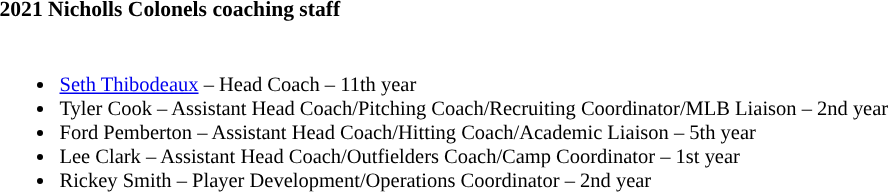<table class="toccolours" style="text-align: left; font-size:90%;">
<tr>
<th colspan="9">2021 Nicholls Colonels coaching staff</th>
</tr>
<tr>
<td style="font-size: 95%;" valign="top"><br><ul><li><a href='#'>Seth Thibodeaux</a> – Head Coach – 11th year</li><li>Tyler Cook – Assistant Head Coach/Pitching Coach/Recruiting Coordinator/MLB Liaison – 2nd year</li><li>Ford Pemberton – Assistant Head Coach/Hitting Coach/Academic Liaison – 5th year</li><li>Lee Clark – Assistant Head Coach/Outfielders Coach/Camp Coordinator – 1st year</li><li>Rickey Smith – Player Development/Operations Coordinator – 2nd year</li></ul></td>
</tr>
</table>
